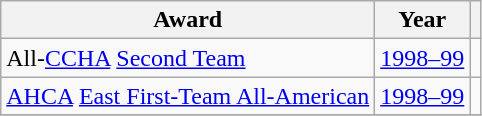<table class="wikitable">
<tr>
<th>Award</th>
<th>Year</th>
<th></th>
</tr>
<tr>
<td>All-<a href='#'>CCHA</a> <a href='#'>Second Team</a></td>
<td><a href='#'>1998–99</a></td>
<td></td>
</tr>
<tr>
<td><a href='#'>AHCA</a> <a href='#'>East First-Team All-American</a></td>
<td><a href='#'>1998–99</a></td>
<td></td>
</tr>
<tr>
</tr>
</table>
